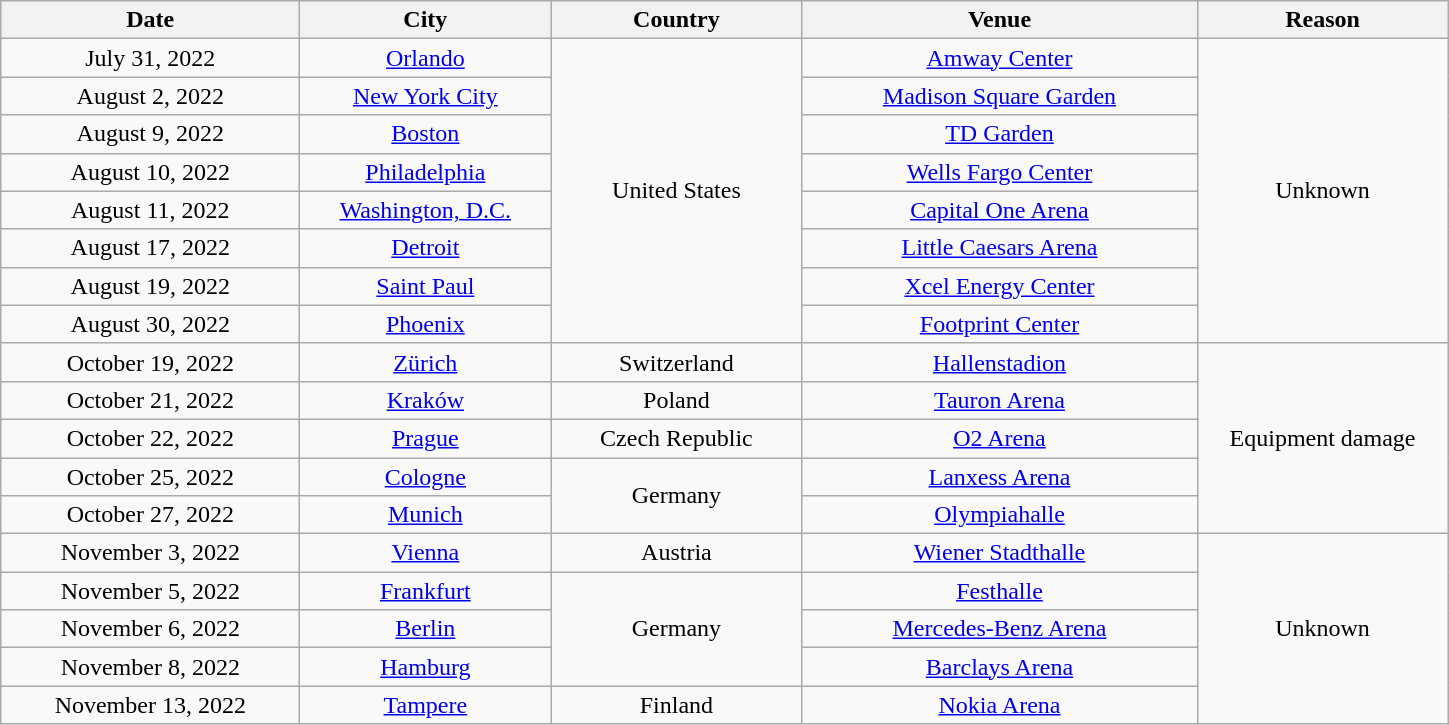<table class="wikitable" style="text-align:center;">
<tr>
<th scope="col" style="width:12em;">Date</th>
<th scope="col" style="width:10em;">City</th>
<th scope="col" style="width:10em;">Country</th>
<th scope="col" style="width:16em;">Venue</th>
<th scope="col" style="width:10em;">Reason</th>
</tr>
<tr>
<td>July 31, 2022</td>
<td><a href='#'>Orlando</a></td>
<td rowspan="8">United States</td>
<td><a href='#'>Amway Center</a></td>
<td rowspan="8">Unknown</td>
</tr>
<tr>
<td>August 2, 2022</td>
<td><a href='#'>New York City</a></td>
<td><a href='#'>Madison Square Garden</a></td>
</tr>
<tr>
<td>August 9, 2022</td>
<td><a href='#'>Boston</a></td>
<td><a href='#'>TD Garden</a></td>
</tr>
<tr>
<td>August 10, 2022</td>
<td><a href='#'>Philadelphia</a></td>
<td><a href='#'>Wells Fargo Center</a></td>
</tr>
<tr>
<td>August 11, 2022</td>
<td><a href='#'>Washington, D.C.</a></td>
<td><a href='#'>Capital One Arena</a></td>
</tr>
<tr>
<td>August 17, 2022</td>
<td><a href='#'>Detroit</a></td>
<td><a href='#'>Little Caesars Arena</a></td>
</tr>
<tr>
<td>August 19, 2022</td>
<td><a href='#'>Saint Paul</a></td>
<td><a href='#'>Xcel Energy Center</a></td>
</tr>
<tr>
<td>August 30, 2022</td>
<td><a href='#'>Phoenix</a></td>
<td><a href='#'>Footprint Center</a></td>
</tr>
<tr>
<td>October 19, 2022</td>
<td><a href='#'>Zürich</a></td>
<td>Switzerland</td>
<td><a href='#'>Hallenstadion</a></td>
<td rowspan="5">Equipment damage</td>
</tr>
<tr>
<td>October 21, 2022</td>
<td><a href='#'>Kraków</a></td>
<td>Poland</td>
<td><a href='#'>Tauron Arena</a></td>
</tr>
<tr>
<td>October 22, 2022</td>
<td><a href='#'>Prague</a></td>
<td>Czech Republic</td>
<td><a href='#'>O2 Arena</a></td>
</tr>
<tr>
<td>October 25, 2022</td>
<td><a href='#'>Cologne</a></td>
<td rowspan="2">Germany</td>
<td><a href='#'>Lanxess Arena</a></td>
</tr>
<tr>
<td>October 27, 2022</td>
<td><a href='#'>Munich</a></td>
<td><a href='#'>Olympiahalle</a></td>
</tr>
<tr>
<td>November 3, 2022</td>
<td><a href='#'>Vienna</a></td>
<td>Austria</td>
<td><a href='#'>Wiener Stadthalle</a></td>
<td rowspan="5">Unknown</td>
</tr>
<tr>
<td>November 5, 2022</td>
<td><a href='#'>Frankfurt</a></td>
<td rowspan="3">Germany</td>
<td><a href='#'>Festhalle</a></td>
</tr>
<tr>
<td>November 6, 2022</td>
<td><a href='#'>Berlin</a></td>
<td><a href='#'>Mercedes-Benz Arena</a></td>
</tr>
<tr>
<td>November 8, 2022</td>
<td><a href='#'>Hamburg</a></td>
<td><a href='#'>Barclays Arena</a></td>
</tr>
<tr>
<td>November 13, 2022</td>
<td><a href='#'>Tampere</a></td>
<td>Finland</td>
<td><a href='#'>Nokia Arena</a></td>
</tr>
</table>
